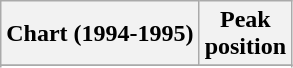<table class="wikitable sortable plainrowheaders">
<tr>
<th scope="col">Chart (1994-1995)</th>
<th scope="col">Peak<br>position</th>
</tr>
<tr>
</tr>
<tr>
</tr>
</table>
